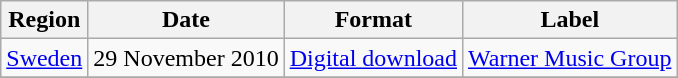<table class=wikitable>
<tr>
<th>Region</th>
<th>Date</th>
<th>Format</th>
<th>Label</th>
</tr>
<tr>
<td><a href='#'>Sweden</a></td>
<td>29 November 2010</td>
<td><a href='#'>Digital download</a></td>
<td><a href='#'>Warner Music Group</a></td>
</tr>
<tr>
</tr>
</table>
